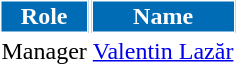<table class="toccolours">
<tr>
<th style="background:#006cb5;color:#fefefe;border:1px solid #fefefe;">Role</th>
<th style="background:#006cb5;color:#fefefe;border:1px solid #fefefe;">Name</th>
</tr>
<tr>
<td>Manager</td>
<td> <a href='#'>Valentin Lazăr</a></td>
</tr>
</table>
